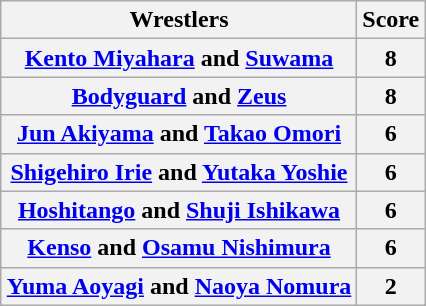<table class="wikitable" style="margin: 1em auto 1em auto">
<tr>
<th>Wrestlers</th>
<th>Score</th>
</tr>
<tr>
<th><a href='#'>Kento Miyahara</a> and <a href='#'>Suwama</a></th>
<th>8</th>
</tr>
<tr>
<th><a href='#'>Bodyguard</a> and <a href='#'>Zeus</a></th>
<th>8</th>
</tr>
<tr>
<th><a href='#'>Jun Akiyama</a> and <a href='#'>Takao Omori</a></th>
<th>6</th>
</tr>
<tr>
<th><a href='#'>Shigehiro Irie</a> and <a href='#'>Yutaka Yoshie</a></th>
<th>6</th>
</tr>
<tr>
<th><a href='#'>Hoshitango</a> and <a href='#'>Shuji Ishikawa</a></th>
<th>6</th>
</tr>
<tr>
<th><a href='#'>Kenso</a> and <a href='#'>Osamu Nishimura</a></th>
<th>6</th>
</tr>
<tr>
<th><a href='#'>Yuma Aoyagi</a> and <a href='#'>Naoya Nomura</a></th>
<th>2</th>
</tr>
</table>
